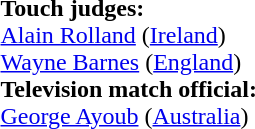<table style="width:100%; font-size:100%;">
<tr>
<td><br><strong>Touch judges:</strong>
<br><a href='#'>Alain Rolland</a> (<a href='#'>Ireland</a>)
<br><a href='#'>Wayne Barnes</a> (<a href='#'>England</a>)
<br><strong>Television match official:</strong>
<br><a href='#'>George Ayoub</a> (<a href='#'>Australia</a>)</td>
</tr>
</table>
